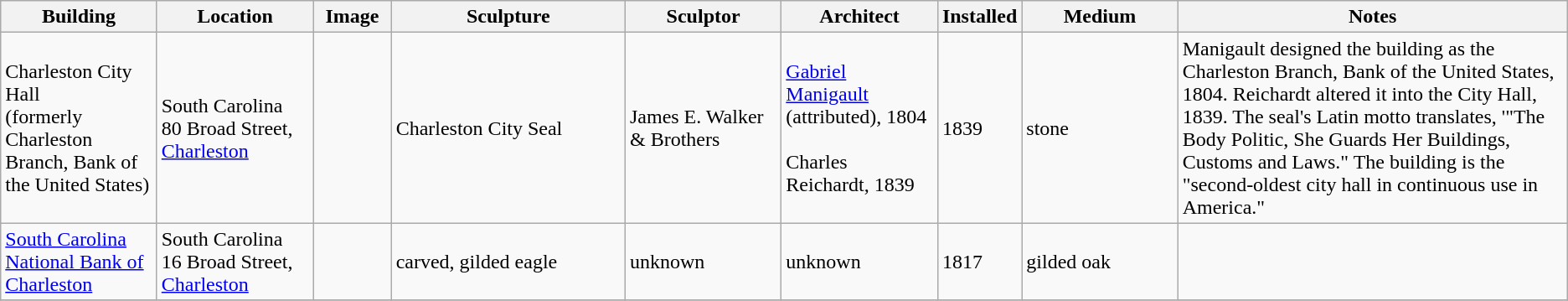<table class="wikitable sortable">
<tr>
<th width="10%">Building</th>
<th width="10%">Location</th>
<th width="5%">Image</th>
<th width="15%">Sculpture</th>
<th width="10%">Sculptor</th>
<th width="10%">Architect</th>
<th width="5%">Installed</th>
<th width="10%">Medium</th>
<th width="25%">Notes</th>
</tr>
<tr>
<td>Charleston City Hall<br>(formerly Charleston Branch, Bank of the United States)</td>
<td>South Carolina<br>80 Broad Street,<br><a href='#'>Charleston</a></td>
<td></td>
<td>Charleston City Seal</td>
<td>James E. Walker & Brothers</td>
<td><a href='#'>Gabriel Manigault</a> (attributed), 1804<br><br>Charles Reichardt, 1839</td>
<td>1839</td>
<td>stone</td>
<td>Manigault designed the building as the Charleston Branch, Bank of the United States, 1804. Reichardt altered it into the City Hall, 1839. The seal's Latin motto translates, '"The Body Politic, She Guards Her Buildings, Customs and Laws." The building is the "second-oldest city hall in continuous use in America."</td>
</tr>
<tr>
<td><a href='#'>South Carolina National Bank of Charleston</a></td>
<td>South Carolina<br>16 Broad Street,<br><a href='#'>Charleston</a></td>
<td></td>
<td>carved, gilded eagle</td>
<td>unknown</td>
<td>unknown</td>
<td>1817</td>
<td>gilded oak</td>
<td></td>
</tr>
<tr>
</tr>
</table>
